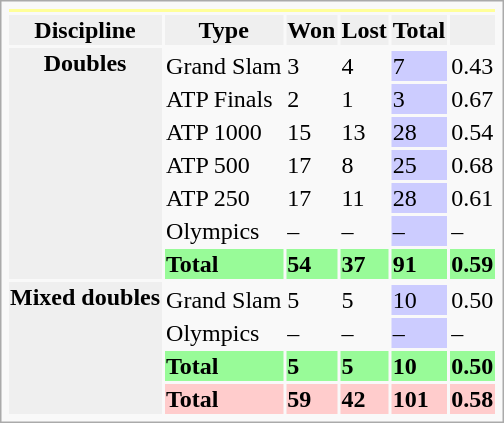<table class="infobox vcard vevent nowrap">
<tr bgcolor=FFFF99>
<th colspan=6></th>
</tr>
<tr bgcolor=efefef>
<th>Discipline</th>
<th>Type</th>
<th>Won</th>
<th>Lost</th>
<th>Total</th>
<th></th>
</tr>
<tr bgcolor=efefef>
<th rowspan="8">Doubles</th>
</tr>
<tr>
<td>Grand Slam</td>
<td>3</td>
<td>4</td>
<td bgcolor="CCCCFF">7</td>
<td>0.43</td>
</tr>
<tr>
<td>ATP Finals</td>
<td>2</td>
<td>1</td>
<td bgcolor="CCCCFF">3</td>
<td>0.67</td>
</tr>
<tr>
<td>ATP 1000</td>
<td>15</td>
<td>13</td>
<td bgcolor="CCCCFF">28</td>
<td>0.54</td>
</tr>
<tr>
<td>ATP 500</td>
<td>17</td>
<td>8</td>
<td bgcolor="CCCCFF">25</td>
<td>0.68</td>
</tr>
<tr>
<td>ATP 250</td>
<td>17</td>
<td>11</td>
<td bgcolor="CCCCFF">28</td>
<td>0.61</td>
</tr>
<tr>
<td>Olympics</td>
<td>–</td>
<td>–</td>
<td bgcolor=CCCCFF>–</td>
<td>–</td>
</tr>
<tr bgcolor=98fb98>
<td><strong>Total</strong></td>
<td><strong>54</strong></td>
<td><strong>37</strong></td>
<td><strong>91</strong></td>
<td><strong>0.59</strong></td>
</tr>
<tr bgcolor=efefef>
<th rowspan="8">Mixed doubles</th>
</tr>
<tr>
<td>Grand Slam</td>
<td>5</td>
<td>5</td>
<td bgcolor="CCCCFF">10</td>
<td>0.50</td>
</tr>
<tr>
<td>Olympics</td>
<td>–</td>
<td>–</td>
<td bgcolor=CCCCFF>–</td>
<td>–</td>
</tr>
<tr bgcolor=98fb98>
<td><strong>Total</strong></td>
<td><strong>5</strong></td>
<td><strong>5</strong></td>
<td><strong>10</strong></td>
<td><strong>0.50</strong></td>
</tr>
<tr bgcolor=FFCCCC>
<td><strong>Total</strong></td>
<td><strong>59</strong></td>
<td><strong>42</strong></td>
<td><strong>101</strong></td>
<td><strong>0.58</strong></td>
</tr>
</table>
